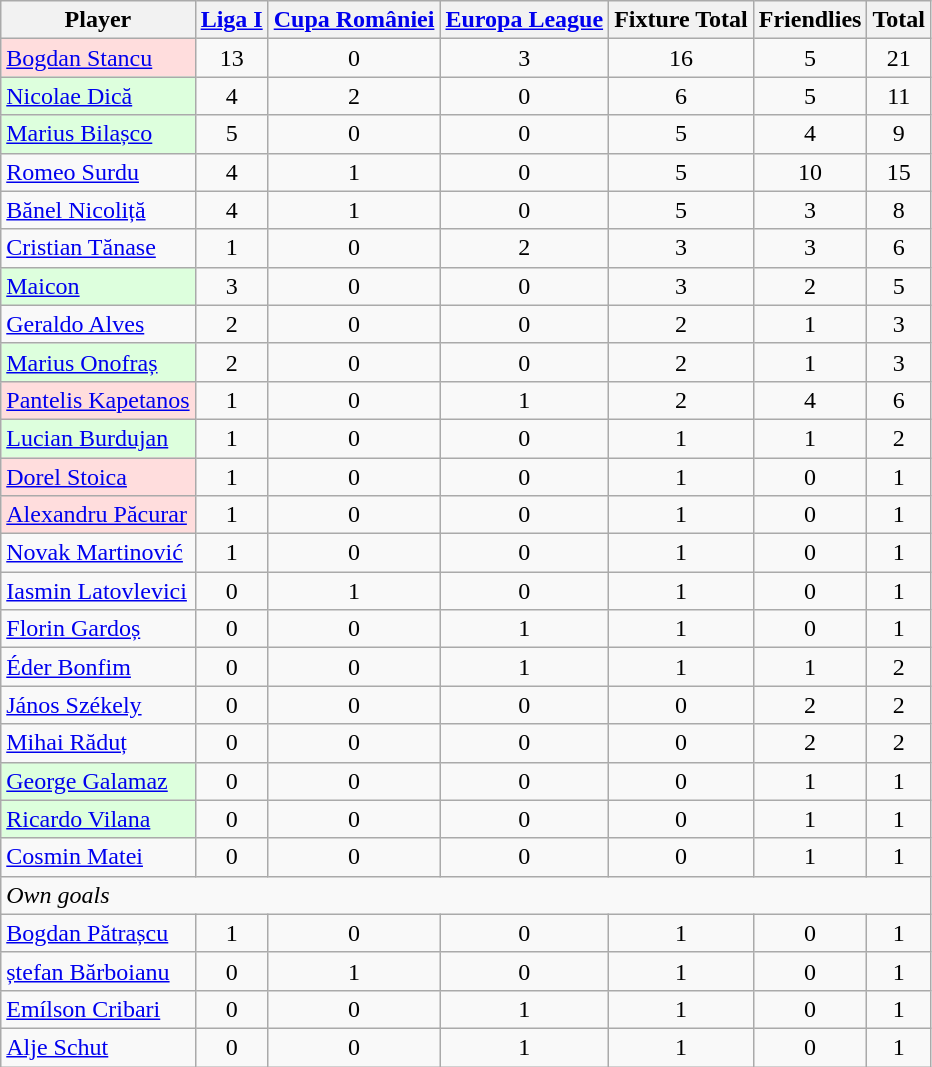<table class="wikitable sortable">
<tr>
<th>Player</th>
<th><a href='#'>Liga I</a></th>
<th><a href='#'>Cupa României</a></th>
<th><a href='#'>Europa League</a></th>
<th>Fixture Total</th>
<th>Friendlies</th>
<th>Total</th>
</tr>
<tr>
<td style="text-align:left;" bgcolor="#ffdddd"> <a href='#'>Bogdan Stancu</a></td>
<td align=center>13</td>
<td align=center>0</td>
<td align=center>3</td>
<td align=center>16</td>
<td align=center>5</td>
<td align=center>21</td>
</tr>
<tr>
<td style="text-align:left;" bgcolor="#ddffdd"> <a href='#'>Nicolae Dică</a></td>
<td align=center>4</td>
<td align=center>2</td>
<td align=center>0</td>
<td align=center>6</td>
<td align=center>5</td>
<td align=center>11</td>
</tr>
<tr>
<td style="text-align:left;" bgcolor="#ddffdd"> <a href='#'>Marius Bilașco</a></td>
<td align=center>5</td>
<td align=center>0</td>
<td align=center>0</td>
<td align=center>5</td>
<td align=center>4</td>
<td align=center>9</td>
</tr>
<tr>
<td> <a href='#'>Romeo Surdu</a></td>
<td align=center>4</td>
<td align=center>1</td>
<td align=center>0</td>
<td align=center>5</td>
<td align=center>10</td>
<td align=center>15</td>
</tr>
<tr>
<td> <a href='#'>Bănel Nicoliță</a></td>
<td align=center>4</td>
<td align=center>1</td>
<td align=center>0</td>
<td align=center>5</td>
<td align=center>3</td>
<td align=center>8</td>
</tr>
<tr>
<td> <a href='#'>Cristian Tănase</a></td>
<td align=center>1</td>
<td align=center>0</td>
<td align=center>2</td>
<td align=center>3</td>
<td align=center>3</td>
<td align=center>6</td>
</tr>
<tr>
<td style="text-align:left;" bgcolor="#ddffdd"> <a href='#'>Maicon</a></td>
<td align=center>3</td>
<td align=center>0</td>
<td align=center>0</td>
<td align=center>3</td>
<td align=center>2</td>
<td align=center>5</td>
</tr>
<tr>
<td> <a href='#'>Geraldo Alves</a></td>
<td align=center>2</td>
<td align=center>0</td>
<td align=center>0</td>
<td align=center>2</td>
<td align=center>1</td>
<td align=center>3</td>
</tr>
<tr>
<td style="text-align:left;" bgcolor="#ddffdd"> <a href='#'>Marius Onofraș</a></td>
<td align=center>2</td>
<td align=center>0</td>
<td align=center>0</td>
<td align=center>2</td>
<td align=center>1</td>
<td align=center>3</td>
</tr>
<tr>
<td style="text-align:left;" bgcolor="#ffdddd"> <a href='#'>Pantelis Kapetanos</a></td>
<td align=center>1</td>
<td align=center>0</td>
<td align=center>1</td>
<td align=center>2</td>
<td align=center>4</td>
<td align=center>6</td>
</tr>
<tr>
<td style="text-align:left;" bgcolor="#ddffdd"> <a href='#'>Lucian Burdujan</a></td>
<td align=center>1</td>
<td align=center>0</td>
<td align=center>0</td>
<td align=center>1</td>
<td align=center>1</td>
<td align=center>2</td>
</tr>
<tr>
<td style="text-align:left;" bgcolor="#ffdddd"> <a href='#'>Dorel Stoica</a></td>
<td align=center>1</td>
<td align=center>0</td>
<td align=center>0</td>
<td align=center>1</td>
<td align=center>0</td>
<td align=center>1</td>
</tr>
<tr>
<td style="text-align:left;" bgcolor="#ffdddd"> <a href='#'>Alexandru Păcurar</a></td>
<td align=center>1</td>
<td align=center>0</td>
<td align=center>0</td>
<td align=center>1</td>
<td align=center>0</td>
<td align=center>1</td>
</tr>
<tr>
<td> <a href='#'>Novak Martinović</a></td>
<td align=center>1</td>
<td align=center>0</td>
<td align=center>0</td>
<td align=center>1</td>
<td align=center>0</td>
<td align=center>1</td>
</tr>
<tr>
<td> <a href='#'>Iasmin Latovlevici</a></td>
<td align=center>0</td>
<td align=center>1</td>
<td align=center>0</td>
<td align=center>1</td>
<td align=center>0</td>
<td align=center>1</td>
</tr>
<tr>
<td> <a href='#'>Florin Gardoș</a></td>
<td align=center>0</td>
<td align=center>0</td>
<td align=center>1</td>
<td align=center>1</td>
<td align=center>0</td>
<td align=center>1</td>
</tr>
<tr>
<td> <a href='#'>Éder Bonfim</a></td>
<td align=center>0</td>
<td align=center>0</td>
<td align=center>1</td>
<td align=center>1</td>
<td align=center>1</td>
<td align=center>2</td>
</tr>
<tr>
<td> <a href='#'>János Székely</a></td>
<td align=center>0</td>
<td align=center>0</td>
<td align=center>0</td>
<td align=center>0</td>
<td align=center>2</td>
<td align=center>2</td>
</tr>
<tr>
<td> <a href='#'>Mihai Răduț</a></td>
<td align=center>0</td>
<td align=center>0</td>
<td align=center>0</td>
<td align=center>0</td>
<td align=center>2</td>
<td align=center>2</td>
</tr>
<tr>
<td style="text-align:left;" bgcolor="#ddffdd"> <a href='#'>George Galamaz</a></td>
<td align=center>0</td>
<td align=center>0</td>
<td align=center>0</td>
<td align=center>0</td>
<td align=center>1</td>
<td align=center>1</td>
</tr>
<tr>
<td style="text-align:left;" bgcolor="#ddffdd"> <a href='#'>Ricardo Vilana</a></td>
<td align=center>0</td>
<td align=center>0</td>
<td align=center>0</td>
<td align=center>0</td>
<td align=center>1</td>
<td align=center>1</td>
</tr>
<tr>
<td> <a href='#'>Cosmin Matei</a></td>
<td align=center>0</td>
<td align=center>0</td>
<td align=center>0</td>
<td align=center>0</td>
<td align=center>1</td>
<td align=center>1</td>
</tr>
<tr>
<td colspan="7"><em>Own goals</em></td>
</tr>
<tr>
<td> <a href='#'>Bogdan Pătrașcu</a></td>
<td align=center>1</td>
<td align=center>0</td>
<td align=center>0</td>
<td align=center>1</td>
<td align=center>0</td>
<td align=center>1</td>
</tr>
<tr>
<td> <a href='#'>ștefan Bărboianu</a></td>
<td align=center>0</td>
<td align=center>1</td>
<td align=center>0</td>
<td align=center>1</td>
<td align=center>0</td>
<td align=center>1</td>
</tr>
<tr>
<td> <a href='#'>Emílson Cribari</a></td>
<td align=center>0</td>
<td align=center>0</td>
<td align=center>1</td>
<td align=center>1</td>
<td align=center>0</td>
<td align=center>1</td>
</tr>
<tr>
<td> <a href='#'>Alje Schut</a></td>
<td align=center>0</td>
<td align=center>0</td>
<td align=center>1</td>
<td align=center>1</td>
<td align=center>0</td>
<td align=center>1</td>
</tr>
</table>
